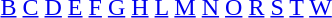<table id="toc" class="toc" summary="Contents">
<tr>
<th></th>
</tr>
<tr>
<td><a href='#'>B</a> <a href='#'>C</a> <a href='#'>D</a> <a href='#'>E</a> <a href='#'>F</a> <a href='#'>G</a> <a href='#'>H</a> <a href='#'>L</a> <a href='#'>M</a> <a href='#'>N</a> <a href='#'>O</a> <a href='#'>R</a> <a href='#'>S</a> <a href='#'>T</a> <a href='#'>W</a> <br><br></td>
</tr>
</table>
